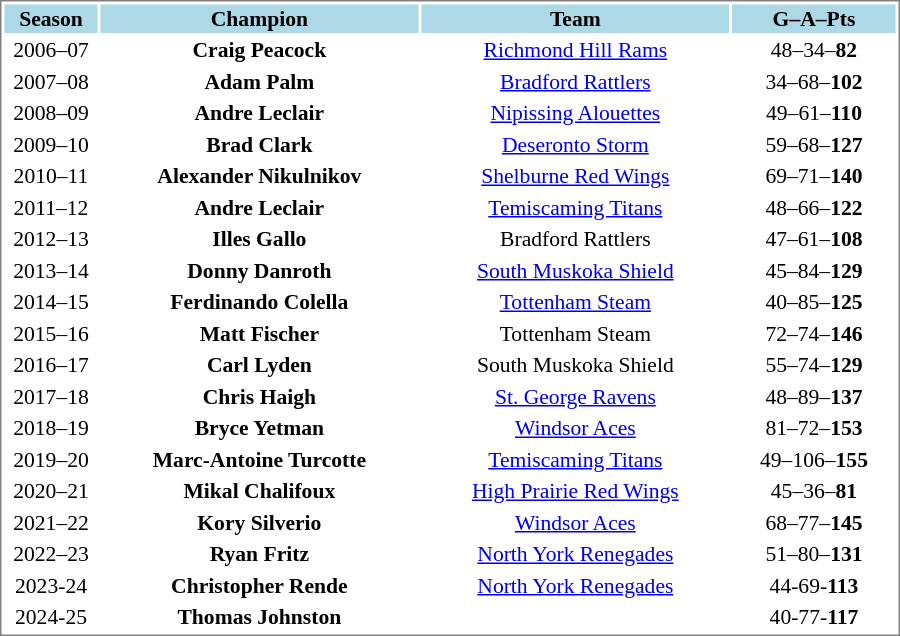<table cellpadding="1" width="600px" style="font-size: 90%; border: 1px solid gray; text-align:center">
<tr>
<th style="background: #ADD8E6;" width="60">Season</th>
<th style="background: #ADD8E6;"><strong>Champion</strong></th>
<th style="background: #ADD8E6;"><strong>Team</strong></th>
<th style="background: #ADD8E6;"><strong>G–A–Pts</strong></th>
</tr>
<tr>
<td>2006–07</td>
<td><strong>Craig Peacock</strong></td>
<td><a href='#'>Richmond Hill Rams</a></td>
<td>48–34–<strong>82</strong></td>
</tr>
<tr>
<td>2007–08</td>
<td><strong>Adam Palm</strong></td>
<td><a href='#'>Bradford Rattlers</a></td>
<td>34–68–<strong>102</strong></td>
</tr>
<tr>
<td>2008–09</td>
<td><strong>Andre Leclair</strong></td>
<td><a href='#'>Nipissing Alouettes</a></td>
<td>49–61–<strong>110</strong></td>
</tr>
<tr>
<td>2009–10</td>
<td><strong>Brad Clark</strong></td>
<td><a href='#'>Deseronto Storm</a></td>
<td>59–68–<strong>127</strong></td>
</tr>
<tr>
<td>2010–11</td>
<td><strong>Alexander Nikulnikov</strong></td>
<td><a href='#'>Shelburne Red Wings</a></td>
<td>69–71–<strong>140</strong></td>
</tr>
<tr>
<td>2011–12</td>
<td><strong>Andre Leclair</strong></td>
<td><a href='#'>Temiscaming Titans</a></td>
<td>48–66–<strong>122</strong></td>
</tr>
<tr>
<td>2012–13</td>
<td><strong>Illes Gallo</strong></td>
<td>Bradford Rattlers</td>
<td>47–61–<strong>108</strong></td>
</tr>
<tr>
<td>2013–14</td>
<td><strong>Donny Danroth</strong></td>
<td><a href='#'>South Muskoka Shield</a></td>
<td>45–84–<strong>129</strong></td>
</tr>
<tr>
<td>2014–15</td>
<td><strong>Ferdinando Colella</strong></td>
<td><a href='#'>Tottenham Steam</a></td>
<td>40–85–<strong>125</strong></td>
</tr>
<tr>
<td>2015–16</td>
<td><strong>Matt Fischer</strong></td>
<td>Tottenham Steam</td>
<td>72–74–<strong>146</strong></td>
</tr>
<tr>
<td>2016–17</td>
<td><strong>Carl Lyden</strong></td>
<td>South Muskoka Shield</td>
<td>55–74–<strong>129</strong></td>
</tr>
<tr>
<td>2017–18</td>
<td><strong>Chris Haigh</strong></td>
<td><a href='#'>St. George Ravens</a></td>
<td>48–89–<strong>137</strong></td>
</tr>
<tr>
<td>2018–19</td>
<td><strong>Bryce Yetman</strong></td>
<td><a href='#'>Windsor Aces</a></td>
<td>81–72–<strong>153</strong></td>
</tr>
<tr>
<td>2019–20</td>
<td><strong>Marc-Antoine Turcotte</strong></td>
<td><a href='#'>Temiscaming Titans</a></td>
<td>49–106–<strong>155</strong></td>
</tr>
<tr>
<td>2020–21</td>
<td><strong>Mikal Chalifoux</strong></td>
<td><a href='#'>High Prairie Red Wings</a></td>
<td>45–36–<strong>81</strong></td>
</tr>
<tr>
<td>2021–22</td>
<td><strong>Kory Silverio</strong></td>
<td><a href='#'>Windsor Aces</a></td>
<td>68–77–<strong>145</strong></td>
</tr>
<tr>
<td>2022–23</td>
<td><strong>Ryan Fritz</strong></td>
<td><a href='#'>North York Renegades</a></td>
<td>51–80–<strong>131</strong></td>
</tr>
<tr>
<td>2023-24</td>
<td><strong>Christopher Rende</strong></td>
<td><a href='#'>North York Renegades</a></td>
<td>44-69-<strong>113</strong></td>
</tr>
<tr>
<td>2024-25</td>
<td><strong>Thomas Johnston</strong></td>
<td></td>
<td>40-77-<strong>117</strong></td>
</tr>
</table>
